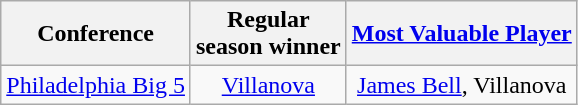<table class="wikitable" style="text-align:center;">
<tr>
<th>Conference</th>
<th>Regular <br> season winner</th>
<th><a href='#'>Most Valuable Player</a></th>
</tr>
<tr>
<td><a href='#'>Philadelphia Big 5</a></td>
<td><a href='#'>Villanova</a></td>
<td><a href='#'>James Bell</a>, Villanova</td>
</tr>
</table>
